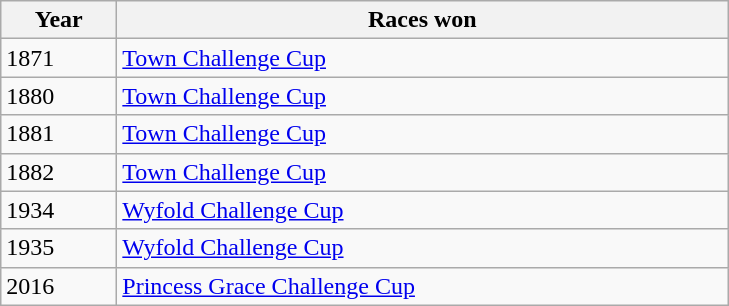<table class="wikitable">
<tr>
<th width=70>Year</th>
<th width=400>Races won</th>
</tr>
<tr>
<td>1871</td>
<td><a href='#'>Town Challenge Cup</a></td>
</tr>
<tr>
<td>1880</td>
<td><a href='#'>Town Challenge Cup</a></td>
</tr>
<tr>
<td>1881</td>
<td><a href='#'>Town Challenge Cup</a></td>
</tr>
<tr>
<td>1882</td>
<td><a href='#'>Town Challenge Cup</a></td>
</tr>
<tr>
<td>1934</td>
<td><a href='#'>Wyfold Challenge Cup</a></td>
</tr>
<tr>
<td>1935</td>
<td><a href='#'>Wyfold Challenge Cup</a></td>
</tr>
<tr>
<td>2016</td>
<td><a href='#'>Princess Grace Challenge Cup</a></td>
</tr>
</table>
